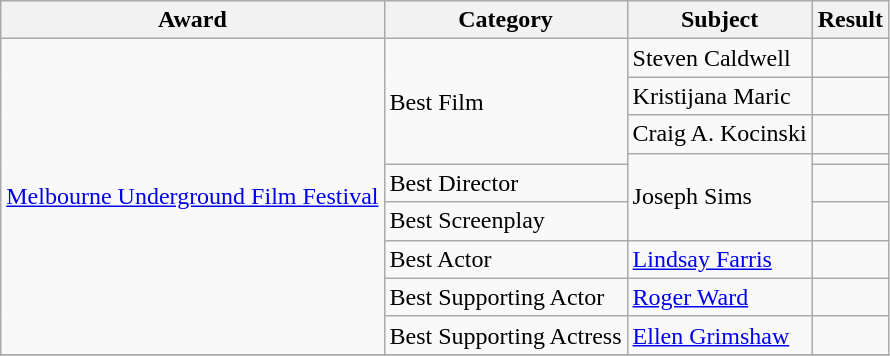<table class="wikitable">
<tr>
<th>Award</th>
<th>Category</th>
<th>Subject</th>
<th>Result</th>
</tr>
<tr>
<td rowspan=9><a href='#'>Melbourne Underground Film Festival</a></td>
<td rowspan=4>Best Film</td>
<td>Steven Caldwell</td>
<td></td>
</tr>
<tr>
<td>Kristijana Maric</td>
<td></td>
</tr>
<tr>
<td>Craig A. Kocinski</td>
<td></td>
</tr>
<tr>
<td rowspan=3>Joseph Sims</td>
<td></td>
</tr>
<tr>
<td>Best Director</td>
<td></td>
</tr>
<tr>
<td>Best Screenplay</td>
<td></td>
</tr>
<tr>
<td>Best Actor</td>
<td><a href='#'>Lindsay Farris</a></td>
<td></td>
</tr>
<tr>
<td>Best Supporting Actor</td>
<td><a href='#'>Roger Ward</a></td>
<td></td>
</tr>
<tr>
<td>Best Supporting Actress</td>
<td><a href='#'>Ellen Grimshaw</a></td>
<td></td>
</tr>
<tr>
</tr>
</table>
